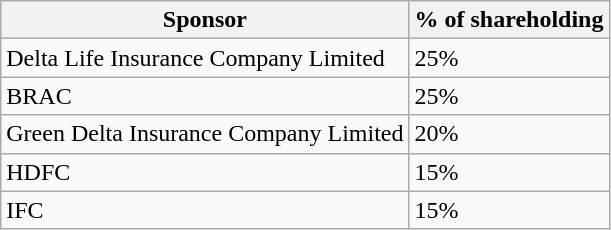<table class="wikitable">
<tr>
<th>Sponsor</th>
<th>% of shareholding</th>
</tr>
<tr>
<td>Delta Life Insurance Company Limited</td>
<td>25%</td>
</tr>
<tr>
<td>BRAC</td>
<td>25%</td>
</tr>
<tr>
<td>Green Delta Insurance Company Limited</td>
<td>20%</td>
</tr>
<tr>
<td>HDFC</td>
<td>15%</td>
</tr>
<tr>
<td>IFC</td>
<td>15%</td>
</tr>
</table>
